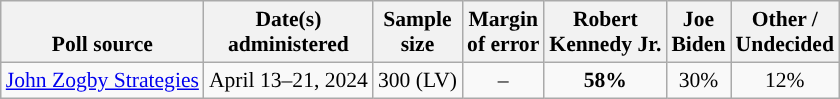<table class="wikitable sortable mw-datatable" style="font-size:90%;text-align:center;line-height:17px">
<tr valign=bottom>
<th>Poll source</th>
<th>Date(s)<br>administered</th>
<th>Sample<br>size</th>
<th>Margin<br>of error</th>
<th class="unsortable">Robert<br>Kennedy Jr.<br></th>
<th class="unsortable">Joe<br>Biden<br></th>
<th class="unsortable">Other /<br>Undecided</th>
</tr>
<tr>
<td style="text-align:left;"><a href='#'>John Zogby Strategies</a></td>
<td data-sort-value="2024-05-01">April 13–21, 2024</td>
<td>300 (LV)</td>
<td>–</td>
<td style="background-color:"><strong>58%</strong></td>
<td>30%</td>
<td>12%</td>
</tr>
</table>
